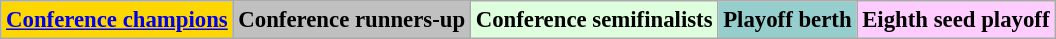<table class="wikitable" style="font-size:95%">
<tr>
<td align="center" bgcolor="gold"><strong><a href='#'>Conference champions</a></strong></td>
<td align="center" bgcolor="silver"><strong>Conference runners-up</strong></td>
<td align="center" bgcolor="#DDFFDD"><strong>Conference semifinalists</strong></td>
<td align="center" bgcolor="#96CDCD"><strong>Playoff berth</strong></td>
<td align="center" bgcolor="#FFCCFF"><strong>Eighth seed playoff</strong></td>
</tr>
</table>
